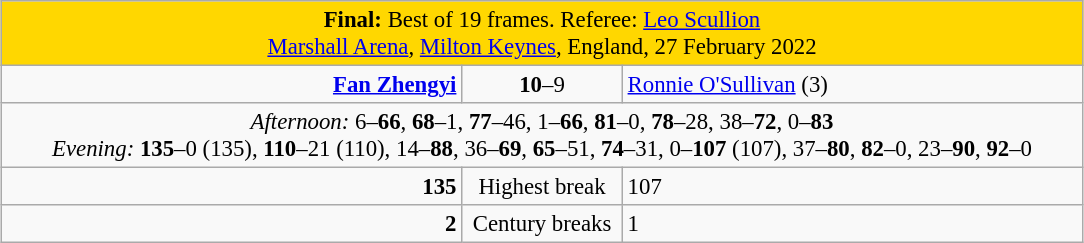<table class="wikitable" style="font-size: 95%; margin: 1em auto 1em auto;">
<tr>
<td colspan="3" align="center" bgcolor="#ffd700"><strong>Final:</strong> Best of 19 frames. Referee: <a href='#'>Leo Scullion</a> <br> <a href='#'>Marshall Arena</a>, <a href='#'>Milton Keynes</a>, England, 27 February 2022</td>
</tr>
<tr>
<td width="300" align="right"><strong><a href='#'>Fan Zhengyi</a></strong><br></td>
<td width="100" align="center"><strong>10</strong>–9</td>
<td width="300"><a href='#'>Ronnie O'Sullivan</a> (3)<br></td>
</tr>
<tr>
<td colspan="3" align="center" style="font-size: 100%"><em>Afternoon:</em> 6–<strong>66</strong>, <strong>68</strong>–1, <strong>77</strong>–46, 1–<strong>66</strong>, <strong>81</strong>–0, <strong>78</strong>–28, 38–<strong>72</strong>, 0–<strong>83</strong><br> <em>Evening:</em> <strong>135</strong>–0 (135), <strong>110</strong>–21 (110), 14–<strong>88</strong>, 36–<strong>69</strong>, <strong>65</strong>–51, <strong>74</strong>–31, 0–<strong>107</strong> (107), 37–<strong>80</strong>, <strong>82</strong>–0, 23–<strong>90</strong>, <strong>92</strong>–0</td>
</tr>
<tr>
<td align="right"><strong>135</strong></td>
<td align="center">Highest break</td>
<td>107</td>
</tr>
<tr>
<td align="right"><strong>2</strong></td>
<td align="center">Century breaks</td>
<td>1</td>
</tr>
</table>
